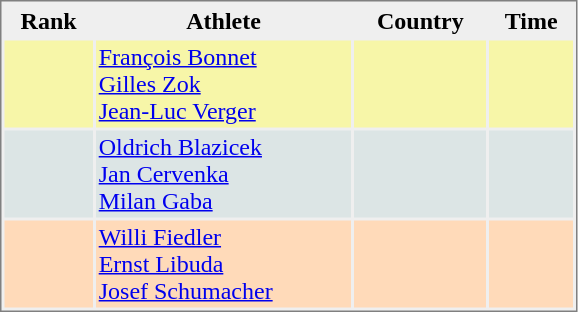<table style="border-style:solid;border-width:1px;border-color:#808080;background-color:#EFEFEF" cellspacing="2" cellpadding="2" width="385px">
<tr bgcolor="#EFEFEF">
<th>Rank</th>
<th>Athlete</th>
<th>Country</th>
<th>Time</th>
</tr>
<tr bgcolor="#F7F6A8" >
<td align=center></td>
<td><a href='#'>François Bonnet</a><br><a href='#'>Gilles Zok</a><br><a href='#'>Jean-Luc Verger</a></td>
<td></td>
<td align="right"></td>
</tr>
<tr bgcolor="#DCE5E5">
<td align=center></td>
<td><a href='#'>Oldrich Blazicek</a><br><a href='#'>Jan Cervenka</a><br><a href='#'>Milan Gaba</a></td>
<td></td>
<td align="right"></td>
</tr>
<tr bgcolor="#FFDAB9">
<td align=center></td>
<td><a href='#'>Willi Fiedler</a><br><a href='#'>Ernst Libuda</a><br><a href='#'>Josef Schumacher</a></td>
<td></td>
<td align="right"></td>
</tr>
</table>
